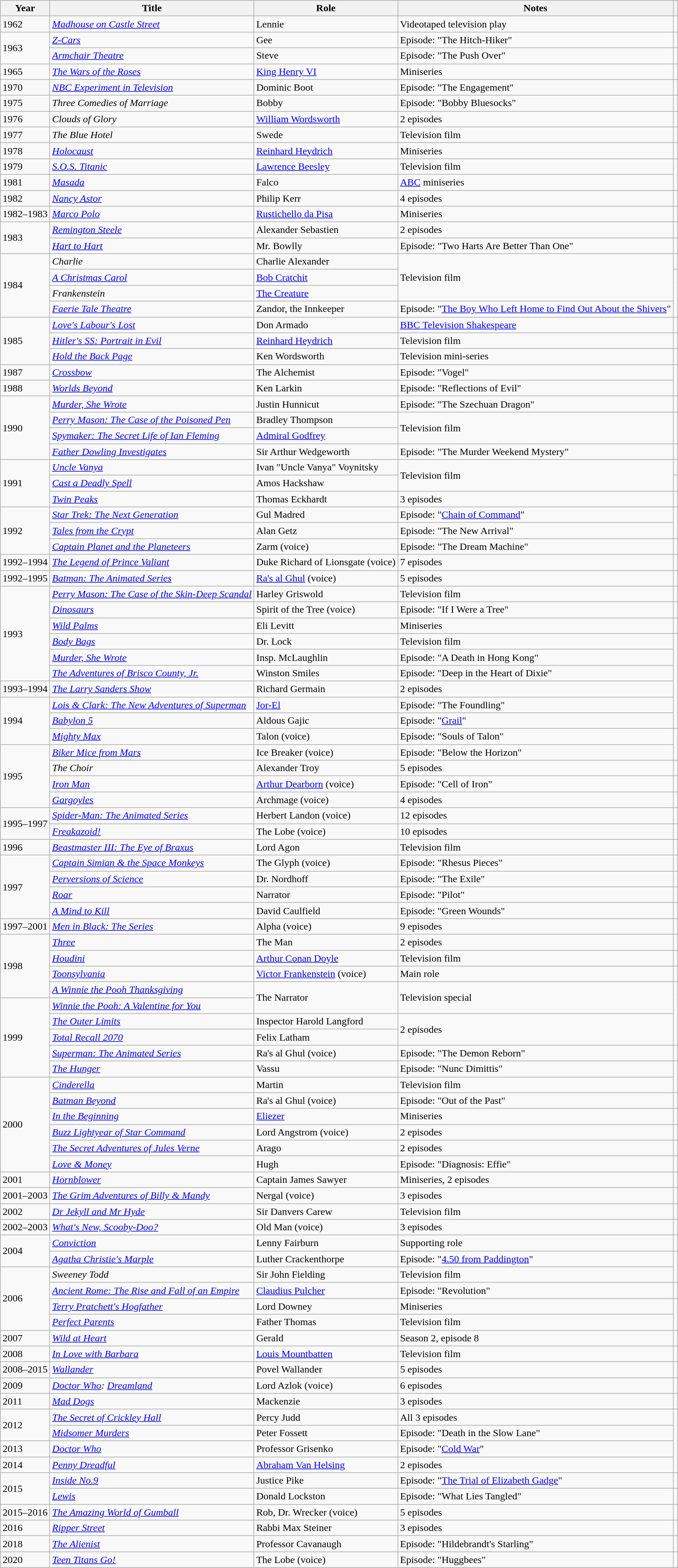<table class="wikitable sortable">
<tr>
<th>Year</th>
<th>Title</th>
<th>Role</th>
<th class="unsortable">Notes</th>
<th></th>
</tr>
<tr>
<td>1962</td>
<td><em><a href='#'>Madhouse on Castle Street</a></em></td>
<td>Lennie</td>
<td>Videotaped television play</td>
<td></td>
</tr>
<tr>
<td rowspan="2">1963</td>
<td><em><a href='#'>Z-Cars</a></em></td>
<td>Gee</td>
<td>Episode: "The Hitch-Hiker"</td>
<td></td>
</tr>
<tr>
<td><em><a href='#'>Armchair Theatre</a></em></td>
<td>Steve</td>
<td>Episode: "The Push Over"</td>
<td></td>
</tr>
<tr>
<td>1965</td>
<td><em><a href='#'>The Wars of the Roses</a></em></td>
<td><a href='#'>King Henry VI</a></td>
<td>Miniseries</td>
<td></td>
</tr>
<tr>
<td>1970</td>
<td><em><a href='#'>NBC Experiment in Television</a></em></td>
<td>Dominic Boot</td>
<td>Episode: "The Engagement"</td>
<td></td>
</tr>
<tr>
<td>1975</td>
<td><em>Three Comedies of Marriage</em></td>
<td>Bobby</td>
<td>Episode: "Bobby Bluesocks"</td>
<td></td>
</tr>
<tr>
<td>1976</td>
<td><em>Clouds of Glory</em></td>
<td><a href='#'>William Wordsworth</a></td>
<td>2 episodes</td>
<td></td>
</tr>
<tr>
<td>1977</td>
<td><em>The Blue Hotel</em></td>
<td>Swede</td>
<td>Television film</td>
<td></td>
</tr>
<tr>
<td>1978</td>
<td><em><a href='#'>Holocaust</a></em></td>
<td><a href='#'>Reinhard Heydrich</a></td>
<td>Miniseries</td>
<td></td>
</tr>
<tr>
<td>1979</td>
<td><em><a href='#'>S.O.S. Titanic</a></em></td>
<td><a href='#'>Lawrence Beesley</a></td>
<td>Television film</td>
<td rowspan="2"></td>
</tr>
<tr>
<td>1981</td>
<td><em><a href='#'>Masada</a></em></td>
<td>Falco</td>
<td><a href='#'>ABC</a> miniseries</td>
</tr>
<tr>
<td>1982</td>
<td><em><a href='#'>Nancy Astor</a></em></td>
<td>Philip Kerr</td>
<td>4 episodes</td>
<td></td>
</tr>
<tr>
<td>1982–1983</td>
<td><em><a href='#'>Marco Polo</a></em></td>
<td><a href='#'>Rustichello da Pisa</a></td>
<td>Miniseries</td>
<td></td>
</tr>
<tr>
<td rowspan="2">1983</td>
<td><em><a href='#'>Remington Steele</a></em></td>
<td>Alexander Sebastien</td>
<td>2 episodes</td>
<td></td>
</tr>
<tr>
<td><em><a href='#'>Hart to Hart</a></em></td>
<td>Mr. Bowlly</td>
<td>Episode: "Two Harts Are Better Than One"</td>
<td></td>
</tr>
<tr>
<td rowspan="4">1984</td>
<td><em>Charlie</em></td>
<td>Charlie Alexander</td>
<td rowspan="3">Television film</td>
<td></td>
</tr>
<tr>
<td><a href='#'><em>A Christmas Carol</em></a></td>
<td><a href='#'>Bob Cratchit</a></td>
<td rowspan="3"></td>
</tr>
<tr>
<td><em>Frankenstein</em></td>
<td><a href='#'>The Creature</a></td>
</tr>
<tr>
<td><em><a href='#'>Faerie Tale Theatre</a></em></td>
<td>Zandor, the Innkeeper</td>
<td>Episode: "<a href='#'>The Boy Who Left Home to Find Out About the Shivers</a>"</td>
</tr>
<tr>
<td rowspan="3">1985</td>
<td><em><a href='#'>Love's Labour's Lost</a></em></td>
<td>Don Armado</td>
<td><a href='#'>BBC Television Shakespeare</a></td>
<td></td>
</tr>
<tr>
<td><em><a href='#'>Hitler's SS: Portrait in Evil</a></em></td>
<td><a href='#'>Reinhard Heydrich</a></td>
<td>Television film</td>
<td></td>
</tr>
<tr>
<td><em><a href='#'>Hold the Back Page</a></em></td>
<td>Ken Wordsworth</td>
<td>Television mini-series</td>
<td></td>
</tr>
<tr>
<td>1987</td>
<td><em><a href='#'>Crossbow</a></em></td>
<td>The Alchemist</td>
<td>Episode: "Vogel"</td>
<td rowspan="2"></td>
</tr>
<tr>
<td>1988</td>
<td><em><a href='#'>Worlds Beyond</a></em></td>
<td>Ken Larkin</td>
<td>Episode: "Reflections of Evil"</td>
</tr>
<tr>
<td rowspan="4">1990</td>
<td><em><a href='#'>Murder, She Wrote</a></em></td>
<td>Justin Hunnicut</td>
<td>Episode: "The Szechuan Dragon"</td>
<td></td>
</tr>
<tr>
<td><em><a href='#'>Perry Mason: The Case of the Poisoned Pen</a></em></td>
<td>Bradley Thompson</td>
<td rowspan="2">Television film</td>
<td rowspan="2"></td>
</tr>
<tr>
<td><em><a href='#'>Spymaker: The Secret Life of Ian Fleming</a></em></td>
<td><a href='#'>Admiral Godfrey</a></td>
</tr>
<tr>
<td><em><a href='#'>Father Dowling Investigates</a></em></td>
<td>Sir Arthur Wedgeworth</td>
<td>Episode: "The Murder Weekend Mystery"</td>
<td></td>
</tr>
<tr>
<td rowspan="3">1991</td>
<td><em><a href='#'>Uncle Vanya</a></em></td>
<td>Ivan "Uncle Vanya" Voynitsky</td>
<td rowspan="2">Television film</td>
<td></td>
</tr>
<tr>
<td><em><a href='#'>Cast a Deadly Spell</a></em></td>
<td>Amos Hackshaw</td>
<td></td>
</tr>
<tr>
<td><em><a href='#'>Twin Peaks</a></em></td>
<td>Thomas Eckhardt</td>
<td>3 episodes</td>
<td></td>
</tr>
<tr>
<td rowspan="3">1992</td>
<td><em><a href='#'>Star Trek: The Next Generation</a></em></td>
<td>Gul Madred</td>
<td>Episode: "<a href='#'>Chain of Command</a>"</td>
<td rowspan="2"></td>
</tr>
<tr>
<td><em><a href='#'>Tales from the Crypt</a></em></td>
<td>Alan Getz</td>
<td>Episode: "The New Arrival"</td>
</tr>
<tr>
<td><em><a href='#'>Captain Planet and the Planeteers</a></em></td>
<td>Zarm (voice)</td>
<td>Episode: "The Dream Machine"</td>
<td></td>
</tr>
<tr>
<td>1992–1994</td>
<td><em><a href='#'>The Legend of Prince Valiant</a></em></td>
<td>Duke Richard of Lionsgate (voice)</td>
<td>7 episodes</td>
<td></td>
</tr>
<tr>
<td>1992–1995</td>
<td><em><a href='#'>Batman: The Animated Series</a></em></td>
<td><a href='#'>Ra's al Ghul</a> (voice)</td>
<td>5 episodes</td>
<td></td>
</tr>
<tr>
<td rowspan="6">1993</td>
<td><em><a href='#'>Perry Mason: The Case of the Skin-Deep Scandal</a></em></td>
<td>Harley Griswold</td>
<td>Television film</td>
<td></td>
</tr>
<tr>
<td><em><a href='#'>Dinosaurs</a></em></td>
<td>Spirit of the Tree (voice)</td>
<td>Episode: "If I Were a Tree"</td>
<td></td>
</tr>
<tr>
<td><em><a href='#'>Wild Palms</a></em></td>
<td>Eli Levitt</td>
<td>Miniseries</td>
<td></td>
</tr>
<tr>
<td><em><a href='#'>Body Bags</a></em></td>
<td>Dr. Lock</td>
<td>Television film</td>
<td rowspan="6"></td>
</tr>
<tr>
<td><em><a href='#'>Murder, She Wrote</a></em></td>
<td>Insp. McLaughlin</td>
<td>Episode: "A Death in Hong Kong"</td>
</tr>
<tr>
<td><em><a href='#'>The Adventures of Brisco County, Jr.</a></em></td>
<td>Winston Smiles</td>
<td>Episode: "Deep in the Heart of Dixie"</td>
</tr>
<tr>
<td>1993–1994</td>
<td><em><a href='#'>The Larry Sanders Show</a></em></td>
<td>Richard Germain</td>
<td>2 episodes</td>
</tr>
<tr>
<td rowspan="3">1994</td>
<td><em><a href='#'>Lois & Clark: The New Adventures of Superman</a></em></td>
<td><a href='#'>Jor-El</a></td>
<td>Episode: "The Foundling"</td>
</tr>
<tr>
<td><em><a href='#'>Babylon 5</a></em></td>
<td>Aldous Gajic</td>
<td>Episode: "<a href='#'>Grail</a>"</td>
</tr>
<tr>
<td><em><a href='#'>Mighty Max</a></em></td>
<td>Talon (voice)</td>
<td>Episode: "Souls of Talon"</td>
<td rowspan="2"></td>
</tr>
<tr>
<td rowspan="4">1995</td>
<td><em><a href='#'>Biker Mice from Mars</a></em></td>
<td>Ice Breaker (voice)</td>
<td>Episode: "Below the Horizon"</td>
</tr>
<tr>
<td><em>The Choir</em></td>
<td>Alexander Troy</td>
<td>5 episodes</td>
<td></td>
</tr>
<tr>
<td><em><a href='#'>Iron Man</a></em></td>
<td><a href='#'>Arthur Dearborn</a> (voice)</td>
<td>Episode: "Cell of Iron"</td>
<td></td>
</tr>
<tr>
<td><em><a href='#'>Gargoyles</a></em></td>
<td>Archmage (voice)</td>
<td>4 episodes</td>
<td></td>
</tr>
<tr>
<td rowspan="2">1995–1997</td>
<td><em><a href='#'>Spider-Man: The Animated Series</a></em></td>
<td>Herbert Landon (voice)</td>
<td>12 episodes</td>
<td></td>
</tr>
<tr>
<td><em><a href='#'>Freakazoid!</a></em></td>
<td>The Lobe (voice)</td>
<td>10 episodes</td>
<td></td>
</tr>
<tr>
<td>1996</td>
<td><em><a href='#'>Beastmaster III: The Eye of Braxus</a></em></td>
<td>Lord Agon</td>
<td>Television film</td>
<td></td>
</tr>
<tr>
<td rowspan="4">1997</td>
<td><em><a href='#'>Captain Simian & the Space Monkeys</a></em></td>
<td>The Glyph (voice)</td>
<td>Episode: "Rhesus Pieces"</td>
<td></td>
</tr>
<tr>
<td><em><a href='#'>Perversions of Science</a></em></td>
<td>Dr. Nordhoff</td>
<td>Episode: "The Exile"</td>
<td></td>
</tr>
<tr>
<td><em><a href='#'>Roar</a></em></td>
<td>Narrator</td>
<td>Episode: "Pilot"</td>
<td></td>
</tr>
<tr>
<td><em><a href='#'>A Mind to Kill</a></em></td>
<td>David Caulfield</td>
<td>Episode: "Green Wounds"</td>
<td></td>
</tr>
<tr>
<td>1997–2001</td>
<td><em><a href='#'>Men in Black: The Series</a></em></td>
<td>Alpha (voice)</td>
<td>9 episodes</td>
<td></td>
</tr>
<tr>
<td rowspan="4">1998</td>
<td><em><a href='#'>Three</a></em></td>
<td>The Man</td>
<td>2 episodes</td>
<td></td>
</tr>
<tr>
<td><em><a href='#'>Houdini</a></em></td>
<td><a href='#'>Arthur Conan Doyle</a></td>
<td>Television film</td>
<td></td>
</tr>
<tr>
<td><em><a href='#'>Toonsylvania</a></em></td>
<td><a href='#'>Victor Frankenstein</a> (voice)</td>
<td>Main role</td>
<td></td>
</tr>
<tr>
<td><em><a href='#'>A Winnie the Pooh Thanksgiving</a></em></td>
<td rowspan="2">The Narrator</td>
<td rowspan="2">Television special</td>
<td rowspan="4"></td>
</tr>
<tr>
<td rowspan="5">1999</td>
<td><em><a href='#'>Winnie the Pooh: A Valentine for You</a></em></td>
</tr>
<tr>
<td><em><a href='#'>The Outer Limits</a></em></td>
<td>Inspector Harold Langford</td>
<td rowspan="2">2 episodes</td>
</tr>
<tr>
<td><em><a href='#'>Total Recall 2070</a></em></td>
<td>Felix Latham</td>
</tr>
<tr>
<td><em><a href='#'>Superman: The Animated Series</a></em></td>
<td>Ra's al Ghul (voice)</td>
<td>Episode: "The Demon Reborn"</td>
<td></td>
</tr>
<tr>
<td><em><a href='#'>The Hunger</a></em></td>
<td>Vassu</td>
<td>Episode: "Nunc Dimittis"</td>
<td rowspan="2"></td>
</tr>
<tr>
<td rowspan="6">2000</td>
<td><em><a href='#'>Cinderella</a></em></td>
<td>Martin</td>
<td>Television film</td>
</tr>
<tr>
<td><em><a href='#'>Batman Beyond</a></em></td>
<td>Ra's al Ghul (voice)</td>
<td>Episode: "Out of the Past"</td>
<td></td>
</tr>
<tr>
<td><em><a href='#'>In the Beginning</a></em></td>
<td><a href='#'>Eliezer</a></td>
<td>Miniseries</td>
<td></td>
</tr>
<tr>
<td><em><a href='#'>Buzz Lightyear of Star Command</a></em></td>
<td>Lord Angstrom (voice)</td>
<td>2 episodes</td>
<td></td>
</tr>
<tr>
<td><em><a href='#'>The Secret Adventures of Jules Verne</a></em></td>
<td>Arago</td>
<td>2 episodes</td>
<td></td>
</tr>
<tr>
<td><em><a href='#'>Love & Money</a></em></td>
<td>Hugh</td>
<td>Episode: "Diagnosis: Effie"</td>
<td></td>
</tr>
<tr>
<td>2001</td>
<td><em><a href='#'>Hornblower</a></em></td>
<td>Captain James Sawyer</td>
<td>Miniseries, 2 episodes</td>
<td></td>
</tr>
<tr>
<td>2001–2003</td>
<td><em><a href='#'>The Grim Adventures of Billy & Mandy</a></em></td>
<td>Nergal (voice)</td>
<td>3 episodes</td>
<td></td>
</tr>
<tr>
<td>2002</td>
<td><em><a href='#'>Dr Jekyll and Mr Hyde</a></em></td>
<td>Sir Danvers Carew</td>
<td>Television film</td>
<td></td>
</tr>
<tr>
<td>2002–2003</td>
<td><em><a href='#'>What's New, Scooby-Doo?</a></em></td>
<td>Old Man (voice)</td>
<td>3 episodes</td>
<td></td>
</tr>
<tr>
<td rowspan="2">2004</td>
<td><a href='#'><em>Conviction</em></a></td>
<td>Lenny Fairburn</td>
<td>Supporting role</td>
<td></td>
</tr>
<tr>
<td><em><a href='#'>Agatha Christie's Marple</a></em></td>
<td>Luther Crackenthorpe</td>
<td>Episode: "<a href='#'>4.50 from Paddington</a>"</td>
<td rowspan="2"></td>
</tr>
<tr>
<td rowspan="4">2006</td>
<td><em>Sweeney Todd</em></td>
<td>Sir John Fielding</td>
<td>Television film</td>
</tr>
<tr>
<td><em><a href='#'>Ancient Rome: The Rise and Fall of an Empire</a></em></td>
<td><a href='#'>Claudius Pulcher</a></td>
<td>Episode: "Revolution"</td>
<td></td>
</tr>
<tr>
<td><em><a href='#'>Terry Pratchett's Hogfather</a></em></td>
<td>Lord Downey</td>
<td>Miniseries</td>
<td rowspan="2"></td>
</tr>
<tr>
<td><em><a href='#'>Perfect Parents</a></em></td>
<td>Father Thomas</td>
<td>Television film</td>
</tr>
<tr>
<td>2007</td>
<td><em><a href='#'>Wild at Heart</a></em></td>
<td>Gerald</td>
<td>Season 2, episode 8</td>
<td></td>
</tr>
<tr>
<td>2008</td>
<td><em><a href='#'>In Love with Barbara</a></em></td>
<td><a href='#'>Louis Mountbatten</a></td>
<td>Television film</td>
<td></td>
</tr>
<tr>
<td>2008–2015</td>
<td><em><a href='#'>Wallander</a></em></td>
<td>Povel Wallander</td>
<td>5 episodes</td>
<td></td>
</tr>
<tr>
<td>2009</td>
<td><em><a href='#'>Doctor Who</a>: <a href='#'>Dreamland</a></em></td>
<td>Lord Azlok (voice)</td>
<td>6 episodes</td>
<td></td>
</tr>
<tr>
<td>2011</td>
<td><em><a href='#'>Mad Dogs</a></em></td>
<td>Mackenzie</td>
<td>3 episodes</td>
<td></td>
</tr>
<tr>
<td rowspan="2">2012</td>
<td><em><a href='#'>The Secret of Crickley Hall</a></em></td>
<td>Percy Judd</td>
<td>All 3 episodes</td>
<td rowspan="4"></td>
</tr>
<tr>
<td><em><a href='#'>Midsomer Murders</a></em></td>
<td>Peter Fossett</td>
<td>Episode: "Death in the Slow Lane"</td>
</tr>
<tr>
<td>2013</td>
<td><em><a href='#'>Doctor Who</a></em></td>
<td>Professor Grisenko</td>
<td>Episode: "<a href='#'>Cold War</a>"</td>
</tr>
<tr>
<td>2014</td>
<td><em><a href='#'>Penny Dreadful</a></em></td>
<td><a href='#'>Abraham Van Helsing</a></td>
<td>2 episodes</td>
</tr>
<tr>
<td rowspan="2">2015</td>
<td><em><a href='#'>Inside No.9</a></em></td>
<td>Justice Pike</td>
<td>Episode: "<a href='#'>The Trial of Elizabeth Gadge</a>"</td>
<td></td>
</tr>
<tr>
<td><em><a href='#'>Lewis</a></em></td>
<td>Donald Lockston</td>
<td>Episode: "What Lies Tangled"</td>
<td></td>
</tr>
<tr>
<td>2015–2016</td>
<td><em><a href='#'>The Amazing World of Gumball</a></em></td>
<td>Rob, Dr. Wrecker (voice)</td>
<td>5 episodes</td>
<td></td>
</tr>
<tr>
<td>2016</td>
<td><em><a href='#'>Ripper Street</a></em></td>
<td>Rabbi Max Steiner</td>
<td>3 episodes</td>
<td></td>
</tr>
<tr>
<td>2018</td>
<td><a href='#'><em>The Alienist</em></a></td>
<td>Professor Cavanaugh</td>
<td>Episode: "Hildebrandt's Starling"</td>
<td></td>
</tr>
<tr>
<td>2020</td>
<td><em><a href='#'>Teen Titans Go!</a></em></td>
<td>The Lobe (voice)</td>
<td>Episode: "Huggbees"</td>
<td></td>
</tr>
</table>
